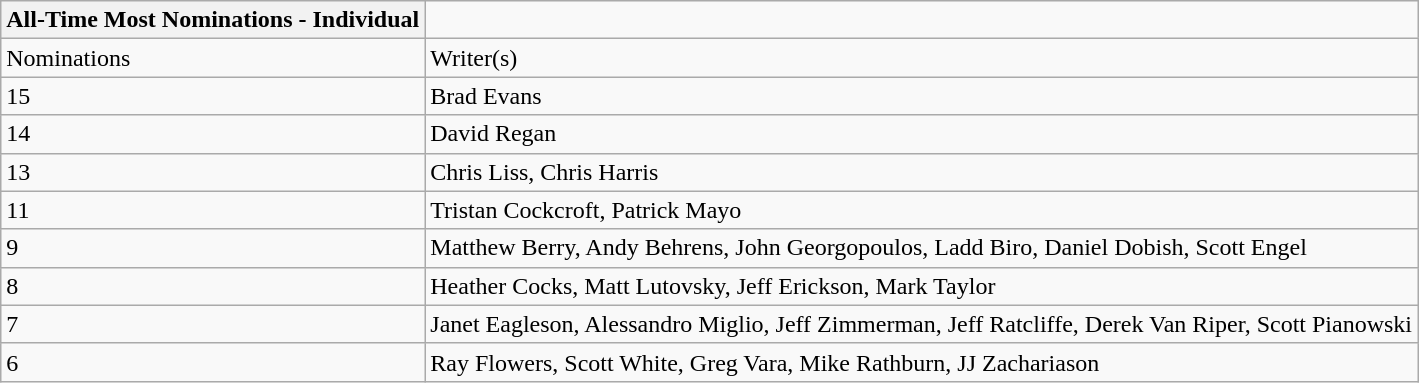<table class="wikitable collapsible collapsed" border="1">
<tr>
<th>All-Time Most Nominations - Individual</th>
</tr>
<tr>
<td>Nominations</td>
<td>Writer(s)</td>
</tr>
<tr>
<td>15</td>
<td>Brad Evans</td>
</tr>
<tr>
<td>14</td>
<td>David Regan</td>
</tr>
<tr>
<td>13</td>
<td>Chris Liss, Chris Harris</td>
</tr>
<tr>
<td>11</td>
<td>Tristan Cockcroft, Patrick Mayo</td>
</tr>
<tr>
<td>9</td>
<td>Matthew Berry, Andy Behrens, John Georgopoulos, Ladd Biro, Daniel Dobish, Scott Engel</td>
</tr>
<tr>
<td>8</td>
<td>Heather Cocks, Matt Lutovsky, Jeff Erickson, Mark Taylor</td>
</tr>
<tr>
<td>7</td>
<td>Janet Eagleson, Alessandro Miglio, Jeff Zimmerman, Jeff Ratcliffe, Derek Van Riper, Scott Pianowski</td>
</tr>
<tr>
<td>6</td>
<td>Ray Flowers, Scott White, Greg Vara, Mike Rathburn, JJ Zachariason</td>
</tr>
</table>
